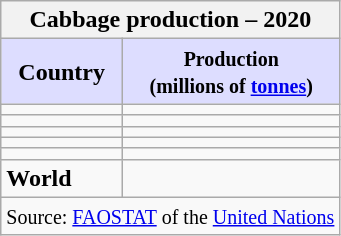<table class="wikitable floatright">
<tr>
<th colspan=2>Cabbage production – 2020</th>
</tr>
<tr>
<th style="background:#ddf;">Country</th>
<th style="background:#ddf;"><small>Production<br> (millions of <a href='#'>tonnes</a>)</small></th>
</tr>
<tr>
<td></td>
<td></td>
</tr>
<tr>
<td></td>
<td></td>
</tr>
<tr>
<td></td>
<td></td>
</tr>
<tr>
<td></td>
<td></td>
</tr>
<tr>
<td></td>
<td></td>
</tr>
<tr>
<td><strong>World</strong></td>
<td></td>
</tr>
<tr>
<td colspan=2><small>Source: <a href='#'>FAOSTAT</a> of the <a href='#'>United Nations</a></small></td>
</tr>
</table>
